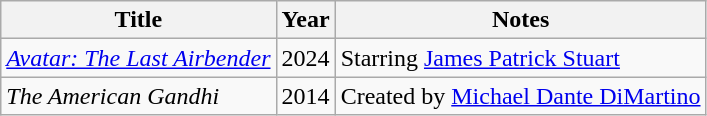<table class="wikitable sortable">
<tr>
<th>Title</th>
<th>Year</th>
<th>Notes</th>
</tr>
<tr>
<td><em><a href='#'>Avatar: The Last Airbender</a></em></td>
<td>2024</td>
<td>Starring <a href='#'>James Patrick Stuart</a></td>
</tr>
<tr>
<td><em>The American Gandhi</em></td>
<td>2014</td>
<td>Created by <a href='#'>Michael Dante DiMartino</a></td>
</tr>
</table>
